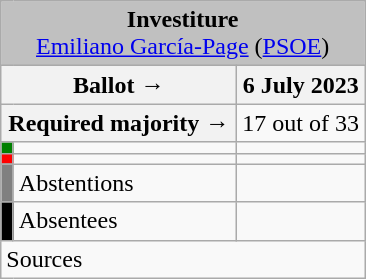<table class="wikitable" style="text-align:center;">
<tr>
<td colspan="3" align="center" bgcolor="#C0C0C0"><strong>Investiture</strong><br><a href='#'>Emiliano García-Page</a> (<a href='#'>PSOE</a>)</td>
</tr>
<tr>
<th colspan="2" width="150px">Ballot →</th>
<th>6 July 2023</th>
</tr>
<tr>
<th colspan="2">Required majority →</th>
<td>17 out of 33 </td>
</tr>
<tr>
<th width="1px" style="background:green;"></th>
<td align="left"></td>
<td></td>
</tr>
<tr>
<th style="color:inherit;background:red;"></th>
<td align="left"></td>
<td></td>
</tr>
<tr>
<th style="color:inherit;background:gray;"></th>
<td align="left"><span>Abstentions</span></td>
<td></td>
</tr>
<tr>
<th style="color:inherit;background:black;"></th>
<td align="left"><span>Absentees</span></td>
<td></td>
</tr>
<tr>
<td align="left" colspan="3">Sources</td>
</tr>
</table>
